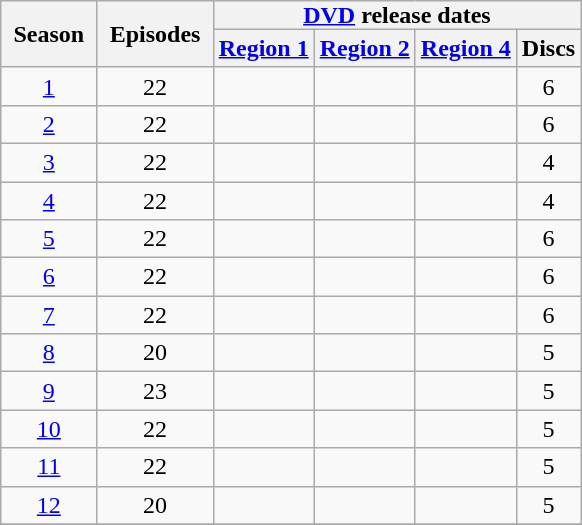<table class="wikitable plainrowheaders" style="text-align: center;">
<tr>
<th scope="col" style="padding:0 8px;" rowspan="2">Season</th>
<th scope="col" style="padding:0 8px;" rowspan="2">Episodes</th>
<th scope="col" style="padding:0 8px;" colspan="4"><a href='#'>DVD</a> release dates</th>
</tr>
<tr>
<th scope="col"><a href='#'>Region 1</a></th>
<th scope="col"><a href='#'>Region 2</a></th>
<th scope="col"><a href='#'>Region 4</a></th>
<th scope="col">Discs</th>
</tr>
<tr>
<td scope="row"><a href='#'>1</a></td>
<td>22</td>
<td></td>
<td></td>
<td></td>
<td>6</td>
</tr>
<tr>
<td scope="row"><a href='#'>2</a></td>
<td>22</td>
<td></td>
<td></td>
<td></td>
<td>6</td>
</tr>
<tr>
<td scope="row"><a href='#'>3</a></td>
<td>22</td>
<td></td>
<td></td>
<td></td>
<td>4</td>
</tr>
<tr>
<td scope="row"><a href='#'>4</a></td>
<td>22</td>
<td></td>
<td></td>
<td></td>
<td>4</td>
</tr>
<tr>
<td scope="row"><a href='#'>5</a></td>
<td>22</td>
<td></td>
<td></td>
<td></td>
<td>6</td>
</tr>
<tr>
<td scope="row"><a href='#'>6</a></td>
<td>22</td>
<td></td>
<td></td>
<td></td>
<td>6</td>
</tr>
<tr>
<td scope="row"><a href='#'>7</a></td>
<td>22</td>
<td></td>
<td></td>
<td></td>
<td>6</td>
</tr>
<tr>
<td scope="row"><a href='#'>8</a></td>
<td>20</td>
<td></td>
<td></td>
<td></td>
<td>5</td>
</tr>
<tr>
<td scope="row"><a href='#'>9</a></td>
<td>23</td>
<td></td>
<td></td>
<td></td>
<td>5</td>
</tr>
<tr>
<td scope="row"><a href='#'>10</a></td>
<td>22</td>
<td></td>
<td></td>
<td></td>
<td>5</td>
</tr>
<tr>
<td scope="row"><a href='#'>11</a></td>
<td>22</td>
<td></td>
<td></td>
<td></td>
<td>5</td>
</tr>
<tr>
<td scope="row"><a href='#'>12</a></td>
<td>20</td>
<td></td>
<td></td>
<td></td>
<td>5</td>
</tr>
<tr>
</tr>
</table>
